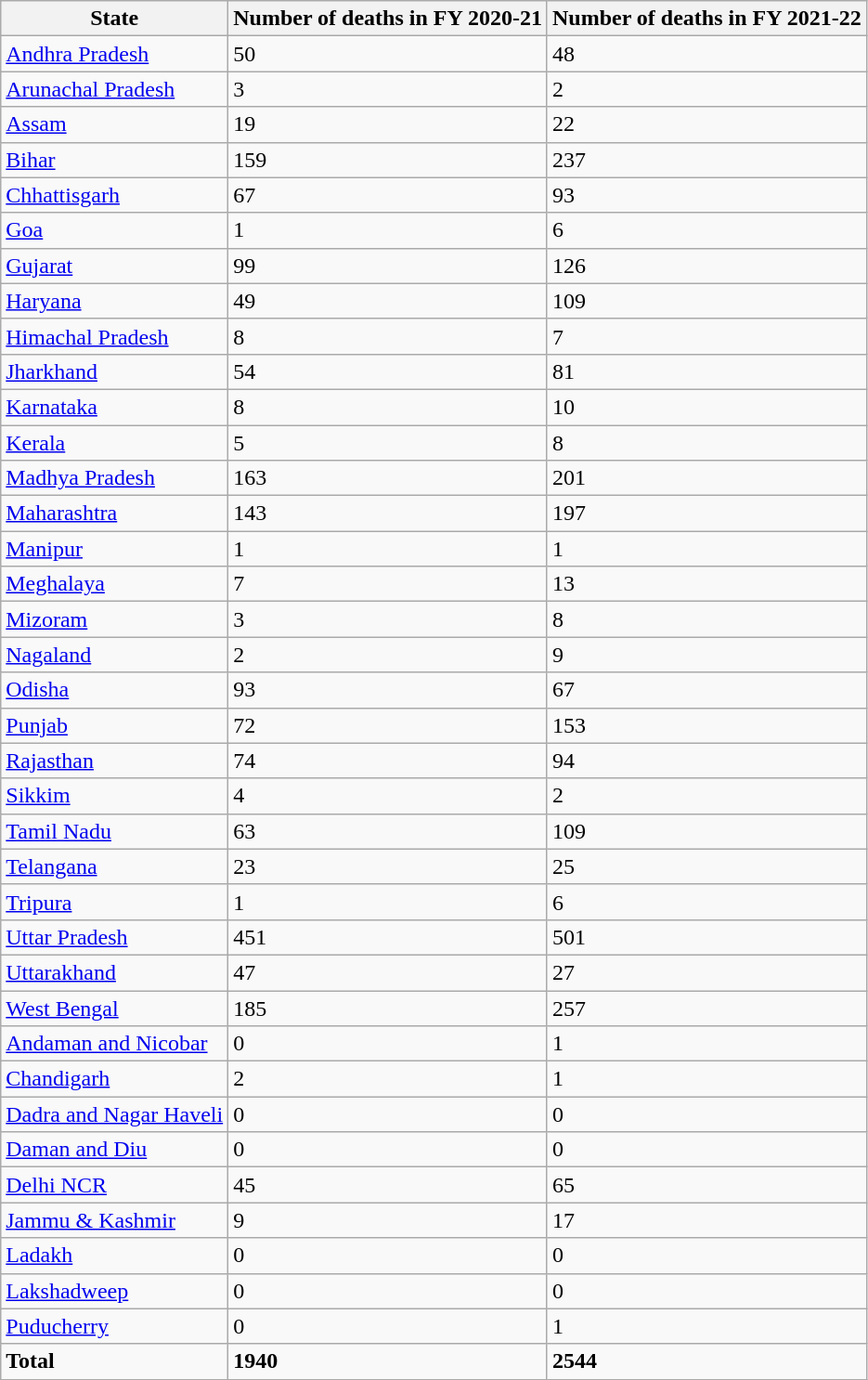<table class="wikitable sortable">
<tr>
<th>State</th>
<th>Number of deaths in FY 2020-21</th>
<th>Number of deaths in FY 2021-22</th>
</tr>
<tr>
<td><a href='#'>Andhra Pradesh</a></td>
<td>50</td>
<td>48</td>
</tr>
<tr>
<td><a href='#'>Arunachal Pradesh</a></td>
<td>3</td>
<td>2</td>
</tr>
<tr>
<td><a href='#'>Assam</a></td>
<td>19</td>
<td>22</td>
</tr>
<tr>
<td><a href='#'>Bihar</a></td>
<td>159</td>
<td>237</td>
</tr>
<tr>
<td><a href='#'>Chhattisgarh</a></td>
<td>67</td>
<td>93</td>
</tr>
<tr>
<td><a href='#'>Goa</a></td>
<td>1</td>
<td>6</td>
</tr>
<tr>
<td><a href='#'>Gujarat</a></td>
<td>99</td>
<td>126</td>
</tr>
<tr>
<td><a href='#'>Haryana</a></td>
<td>49</td>
<td>109</td>
</tr>
<tr>
<td><a href='#'>Himachal Pradesh</a></td>
<td>8</td>
<td>7</td>
</tr>
<tr>
<td><a href='#'>Jharkhand</a></td>
<td>54</td>
<td>81</td>
</tr>
<tr>
<td><a href='#'>Karnataka</a></td>
<td>8</td>
<td>10</td>
</tr>
<tr>
<td><a href='#'>Kerala</a></td>
<td>5</td>
<td>8</td>
</tr>
<tr>
<td><a href='#'>Madhya Pradesh</a></td>
<td>163</td>
<td>201</td>
</tr>
<tr>
<td><a href='#'>Maharashtra</a></td>
<td>143</td>
<td>197</td>
</tr>
<tr>
<td><a href='#'>Manipur</a></td>
<td>1</td>
<td>1</td>
</tr>
<tr>
<td><a href='#'>Meghalaya</a></td>
<td>7</td>
<td>13</td>
</tr>
<tr>
<td><a href='#'>Mizoram</a></td>
<td>3</td>
<td>8</td>
</tr>
<tr>
<td><a href='#'>Nagaland</a></td>
<td>2</td>
<td>9</td>
</tr>
<tr>
<td><a href='#'>Odisha</a></td>
<td>93</td>
<td>67</td>
</tr>
<tr>
<td><a href='#'>Punjab</a></td>
<td>72</td>
<td>153</td>
</tr>
<tr>
<td><a href='#'>Rajasthan</a></td>
<td>74</td>
<td>94</td>
</tr>
<tr>
<td><a href='#'>Sikkim</a></td>
<td>4</td>
<td>2</td>
</tr>
<tr>
<td><a href='#'>Tamil Nadu</a></td>
<td>63</td>
<td>109</td>
</tr>
<tr>
<td><a href='#'>Telangana</a></td>
<td>23</td>
<td>25</td>
</tr>
<tr>
<td><a href='#'>Tripura</a></td>
<td>1</td>
<td>6</td>
</tr>
<tr>
<td><a href='#'>Uttar Pradesh</a></td>
<td>451</td>
<td>501</td>
</tr>
<tr>
<td><a href='#'>Uttarakhand</a></td>
<td>47</td>
<td>27</td>
</tr>
<tr>
<td><a href='#'>West Bengal</a></td>
<td>185</td>
<td>257</td>
</tr>
<tr>
<td><a href='#'>Andaman and Nicobar</a></td>
<td>0</td>
<td>1</td>
</tr>
<tr>
<td><a href='#'>Chandigarh</a></td>
<td>2</td>
<td>1</td>
</tr>
<tr>
<td><a href='#'>Dadra and Nagar Haveli</a></td>
<td>0</td>
<td>0</td>
</tr>
<tr>
<td><a href='#'>Daman and Diu</a></td>
<td>0</td>
<td>0</td>
</tr>
<tr>
<td><a href='#'>Delhi NCR</a></td>
<td>45</td>
<td>65</td>
</tr>
<tr>
<td><a href='#'>Jammu & Kashmir</a></td>
<td>9</td>
<td>17</td>
</tr>
<tr>
<td><a href='#'>Ladakh</a></td>
<td>0</td>
<td>0</td>
</tr>
<tr>
<td><a href='#'>Lakshadweep</a></td>
<td>0</td>
<td>0</td>
</tr>
<tr>
<td><a href='#'>Puducherry</a></td>
<td>0</td>
<td>1</td>
</tr>
<tr class="sortbottom">
<td><strong>Total</strong></td>
<td><strong>1940</strong></td>
<td><strong>2544</strong></td>
</tr>
</table>
